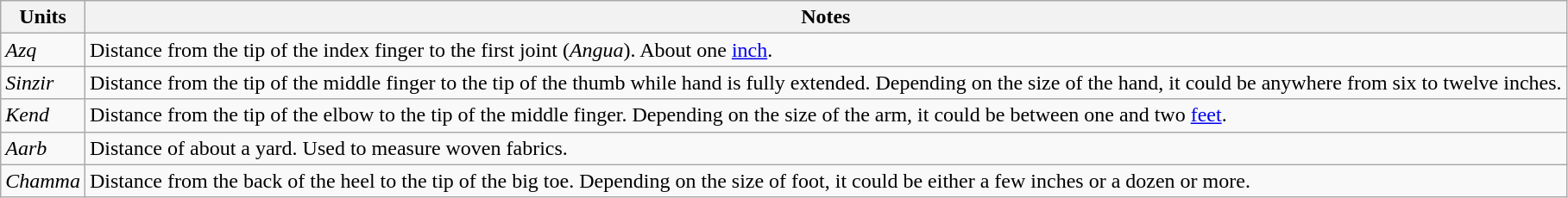<table class="wikitable">
<tr>
<th>Units</th>
<th>Notes</th>
</tr>
<tr>
<td><em>Azq</em></td>
<td>Distance from the tip of the index finger to the first joint (<em>Angua</em>). About one <a href='#'>inch</a>.</td>
</tr>
<tr>
<td><em>Sinzir</em></td>
<td>Distance from the tip of the middle finger to the tip of the thumb while hand is fully extended. Depending on the size of the hand, it could be anywhere from six to twelve inches.</td>
</tr>
<tr>
<td><em>Kend</em></td>
<td>Distance from the tip of the elbow to the tip of the middle finger. Depending on the size of the arm, it could be between one and two <a href='#'>feet</a>.</td>
</tr>
<tr>
<td><em>Aarb</em></td>
<td>Distance of about a yard. Used to measure woven fabrics.</td>
</tr>
<tr>
<td><em>Chamma</em></td>
<td>Distance from the back of the heel to the tip of the big toe. Depending on the size of foot, it could be either a few inches or a dozen or more.</td>
</tr>
</table>
